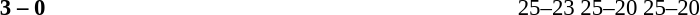<table width=100% cellspacing=1>
<tr>
<th width=20%></th>
<th width=12%></th>
<th width=20%></th>
<th width=33%></th>
<td></td>
</tr>
<tr style=font-size:95%>
<td align=right><strong></strong></td>
<td align=center><strong>3 – 0</strong></td>
<td></td>
<td>25–23 25–20 25–20</td>
</tr>
</table>
